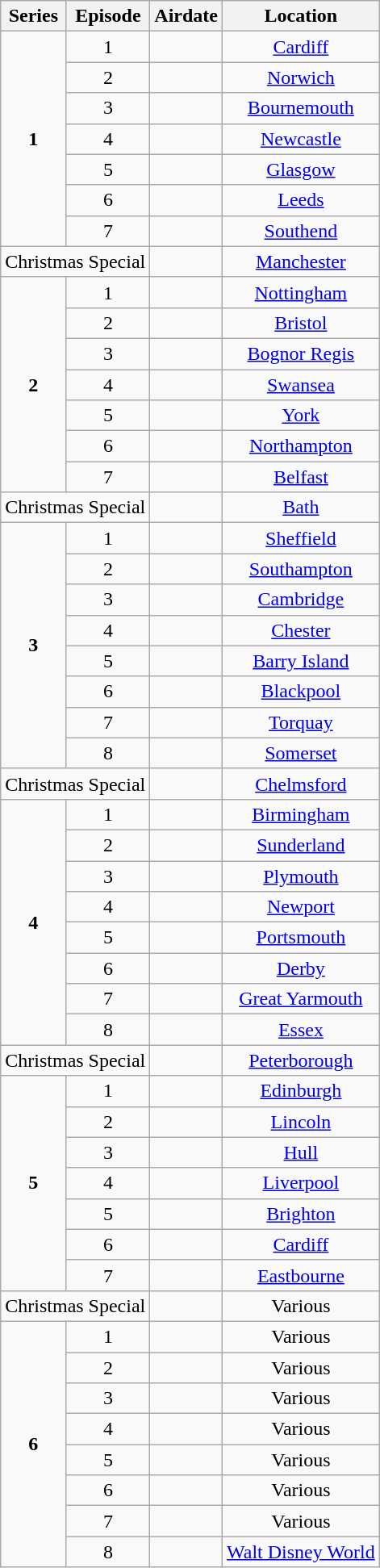<table class="wikitable sortable sticky-header" style="text-align:center";>
<tr>
<th>Series</th>
<th>Episode</th>
<th>Airdate</th>
<th>Location</th>
</tr>
<tr>
<td rowspan=7><strong>1</strong></td>
<td>1</td>
<td></td>
<td><a href='#'>Cardiff</a></td>
</tr>
<tr>
<td>2</td>
<td></td>
<td><a href='#'>Norwich</a></td>
</tr>
<tr>
<td>3</td>
<td></td>
<td><a href='#'>Bournemouth</a></td>
</tr>
<tr>
<td>4</td>
<td></td>
<td><a href='#'>Newcastle</a></td>
</tr>
<tr>
<td>5</td>
<td></td>
<td><a href='#'>Glasgow</a></td>
</tr>
<tr>
<td>6</td>
<td></td>
<td><a href='#'>Leeds</a></td>
</tr>
<tr>
<td>7</td>
<td></td>
<td><a href='#'>Southend</a></td>
</tr>
<tr>
<td colspan=2>Christmas Special</td>
<td></td>
<td><a href='#'>Manchester</a></td>
</tr>
<tr>
<td rowspan=7><strong>2</strong></td>
<td>1</td>
<td></td>
<td><a href='#'>Nottingham</a></td>
</tr>
<tr>
<td>2</td>
<td></td>
<td><a href='#'>Bristol</a></td>
</tr>
<tr>
<td>3</td>
<td></td>
<td><a href='#'>Bognor Regis</a></td>
</tr>
<tr>
<td>4</td>
<td></td>
<td><a href='#'>Swansea</a></td>
</tr>
<tr>
<td>5</td>
<td></td>
<td><a href='#'>York</a></td>
</tr>
<tr>
<td>6</td>
<td></td>
<td><a href='#'>Northampton</a></td>
</tr>
<tr>
<td>7</td>
<td></td>
<td><a href='#'>Belfast</a></td>
</tr>
<tr>
<td colspan=2>Christmas Special</td>
<td></td>
<td><a href='#'>Bath</a></td>
</tr>
<tr>
<td rowspan=8><strong>3</strong></td>
<td>1</td>
<td></td>
<td><a href='#'>Sheffield</a></td>
</tr>
<tr>
<td>2</td>
<td></td>
<td><a href='#'>Southampton</a></td>
</tr>
<tr>
<td>3</td>
<td></td>
<td><a href='#'>Cambridge</a></td>
</tr>
<tr>
<td>4</td>
<td></td>
<td><a href='#'>Chester</a></td>
</tr>
<tr>
<td>5</td>
<td></td>
<td><a href='#'>Barry Island</a></td>
</tr>
<tr>
<td>6</td>
<td></td>
<td><a href='#'>Blackpool</a></td>
</tr>
<tr>
<td>7</td>
<td></td>
<td><a href='#'>Torquay</a></td>
</tr>
<tr>
<td>8</td>
<td></td>
<td><a href='#'>Somerset</a></td>
</tr>
<tr>
<td colspan=2>Christmas Special</td>
<td></td>
<td><a href='#'>Chelmsford</a></td>
</tr>
<tr>
<td rowspan=8><strong>4</strong></td>
<td>1</td>
<td></td>
<td><a href='#'>Birmingham</a></td>
</tr>
<tr>
<td>2</td>
<td></td>
<td><a href='#'>Sunderland</a></td>
</tr>
<tr>
<td>3</td>
<td></td>
<td><a href='#'>Plymouth</a></td>
</tr>
<tr>
<td>4</td>
<td></td>
<td><a href='#'>Newport</a></td>
</tr>
<tr>
<td>5</td>
<td></td>
<td><a href='#'>Portsmouth</a></td>
</tr>
<tr>
<td>6</td>
<td></td>
<td><a href='#'>Derby</a></td>
</tr>
<tr>
<td>7</td>
<td></td>
<td><a href='#'>Great Yarmouth</a></td>
</tr>
<tr>
<td>8</td>
<td></td>
<td><a href='#'>Essex</a></td>
</tr>
<tr>
<td colspan=2>Christmas Special</td>
<td></td>
<td><a href='#'>Peterborough</a></td>
</tr>
<tr>
<td rowspan=7><strong>5</strong></td>
<td>1</td>
<td></td>
<td><a href='#'>Edinburgh</a></td>
</tr>
<tr>
<td>2</td>
<td></td>
<td><a href='#'>Lincoln</a></td>
</tr>
<tr>
<td>3</td>
<td></td>
<td><a href='#'>Hull</a></td>
</tr>
<tr>
<td>4</td>
<td></td>
<td><a href='#'>Liverpool</a></td>
</tr>
<tr>
<td>5</td>
<td></td>
<td><a href='#'>Brighton</a></td>
</tr>
<tr>
<td>6</td>
<td></td>
<td><a href='#'>Cardiff</a></td>
</tr>
<tr>
<td>7</td>
<td></td>
<td><a href='#'>Eastbourne</a></td>
</tr>
<tr>
<td colspan=2>Christmas Special</td>
<td></td>
<td>Various</td>
</tr>
<tr>
<td rowspan=8><strong>6</strong></td>
<td>1</td>
<td></td>
<td>Various</td>
</tr>
<tr>
<td>2</td>
<td></td>
<td>Various</td>
</tr>
<tr>
<td>3</td>
<td></td>
<td>Various</td>
</tr>
<tr>
<td>4</td>
<td></td>
<td>Various</td>
</tr>
<tr>
<td>5</td>
<td></td>
<td>Various</td>
</tr>
<tr>
<td>6</td>
<td></td>
<td>Various</td>
</tr>
<tr>
<td>7</td>
<td></td>
<td>Various</td>
</tr>
<tr>
<td>8</td>
<td></td>
<td><a href='#'>Walt Disney World</a></td>
</tr>
</table>
